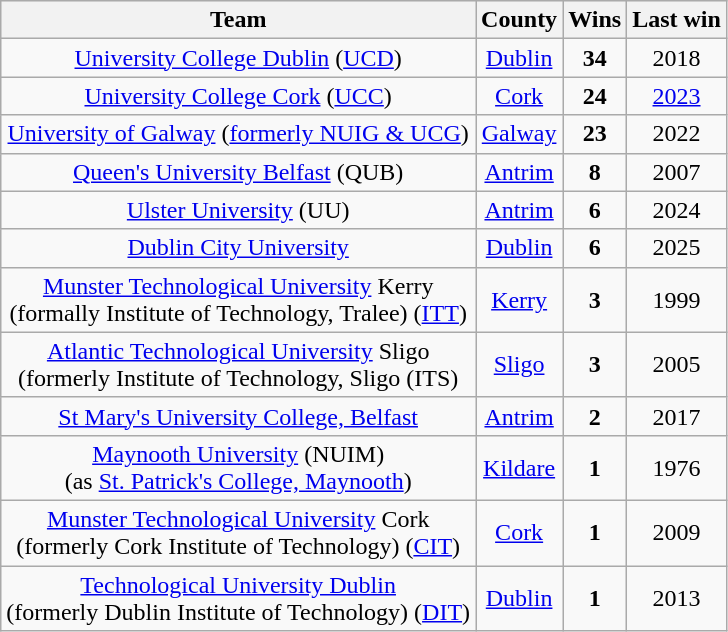<table class="wikitable">
<tr style="background:#efefef">
<th>Team</th>
<th>County</th>
<th>Wins</th>
<th>Last win</th>
</tr>
<tr align="center">
<td><a href='#'>University College Dublin</a> (<a href='#'>UCD</a>)</td>
<td><a href='#'>Dublin</a></td>
<td><strong>34</strong></td>
<td>2018</td>
</tr>
<tr align="center">
<td><a href='#'>University College Cork</a> (<a href='#'>UCC</a>)</td>
<td><a href='#'>Cork</a></td>
<td><strong>24</strong></td>
<td><a href='#'>2023</a></td>
</tr>
<tr align="center">
<td><a href='#'>University of Galway</a> (<a href='#'>formerly NUIG & UCG</a>)</td>
<td><a href='#'>Galway</a></td>
<td><strong>23</strong></td>
<td>2022</td>
</tr>
<tr align="center">
<td><a href='#'>Queen's University Belfast</a> (QUB)</td>
<td><a href='#'>Antrim</a></td>
<td><strong>8</strong></td>
<td>2007</td>
</tr>
<tr align="center">
<td><a href='#'>Ulster University</a> (UU)</td>
<td><a href='#'>Antrim</a></td>
<td><strong>6</strong></td>
<td>2024</td>
</tr>
<tr align="center">
<td><a href='#'>Dublin City University</a></td>
<td><a href='#'>Dublin</a></td>
<td><strong>6</strong></td>
<td>2025</td>
</tr>
<tr align="center">
<td><a href='#'>Munster Technological University</a> Kerry<br>(formally Institute of Technology, Tralee) (<a href='#'>ITT</a>)</td>
<td><a href='#'>Kerry</a></td>
<td><strong>3</strong></td>
<td>1999</td>
</tr>
<tr align="center">
<td><a href='#'>Atlantic Technological University</a> Sligo<br> (formerly Institute of Technology, Sligo (ITS)</td>
<td><a href='#'>Sligo</a></td>
<td><strong>3</strong></td>
<td>2005</td>
</tr>
<tr align="center">
<td><a href='#'>St Mary's University College, Belfast</a></td>
<td><a href='#'>Antrim</a></td>
<td><strong>2</strong></td>
<td>2017</td>
</tr>
<tr align="center">
<td><a href='#'>Maynooth University</a> (NUIM)<br>(as <a href='#'>St. Patrick's College, Maynooth</a>)</td>
<td><a href='#'>Kildare</a></td>
<td><strong>1</strong></td>
<td>1976</td>
</tr>
<tr align="center">
<td><a href='#'>Munster Technological University</a> Cork<br>(formerly Cork Institute of Technology) (<a href='#'>CIT</a>)</td>
<td><a href='#'>Cork</a></td>
<td><strong>1</strong></td>
<td>2009</td>
</tr>
<tr align="center">
<td><a href='#'>Technological University Dublin</a><br>(formerly Dublin Institute of Technology) (<a href='#'>DIT</a>)</td>
<td><a href='#'>Dublin</a></td>
<td><strong>1</strong></td>
<td>2013</td>
</tr>
</table>
